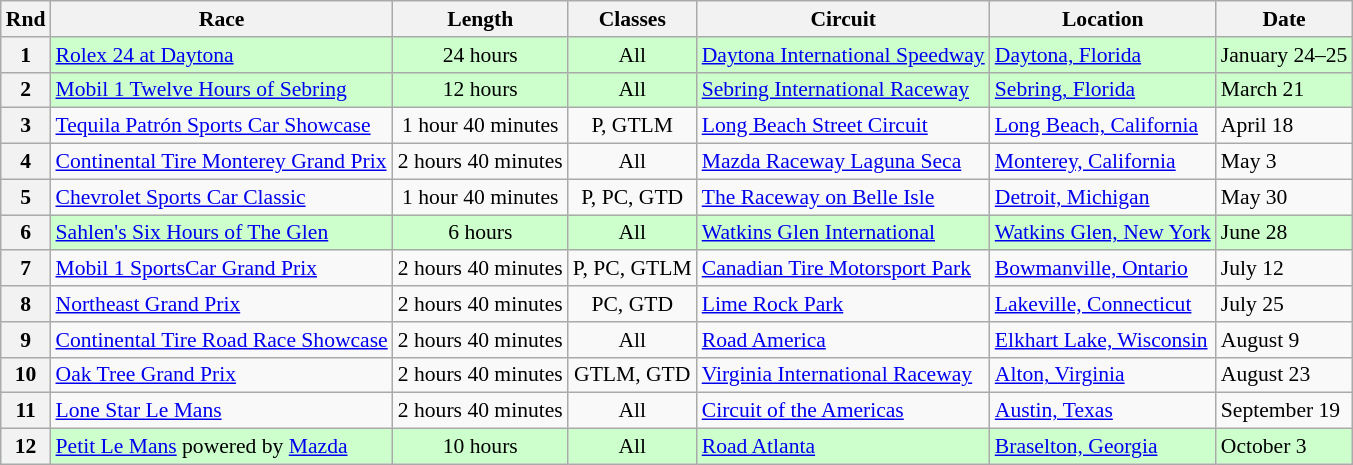<table class="wikitable" style="font-size: 90%">
<tr>
<th>Rnd</th>
<th>Race</th>
<th>Length</th>
<th>Classes</th>
<th>Circuit</th>
<th>Location</th>
<th>Date</th>
</tr>
<tr style="background:#cfc;">
<th>1</th>
<td><a href='#'>Rolex 24 at Daytona</a></td>
<td style="text-align:center;">24 hours</td>
<td style="text-align:center;">All</td>
<td><a href='#'>Daytona International Speedway</a></td>
<td><a href='#'>Daytona, Florida</a></td>
<td>January 24–25</td>
</tr>
<tr style="background:#cfc;">
<th>2</th>
<td><a href='#'>Mobil 1 Twelve Hours of Sebring</a></td>
<td style="text-align:center;">12 hours</td>
<td style="text-align:center;">All</td>
<td><a href='#'>Sebring International Raceway</a></td>
<td><a href='#'>Sebring, Florida</a></td>
<td>March 21</td>
</tr>
<tr>
<th>3</th>
<td><a href='#'>Tequila Patrón Sports Car Showcase</a></td>
<td style="text-align:center;">1 hour 40 minutes</td>
<td style="text-align:center;">P, GTLM</td>
<td><a href='#'>Long Beach Street Circuit</a></td>
<td><a href='#'>Long Beach, California</a></td>
<td>April 18</td>
</tr>
<tr>
<th>4</th>
<td><a href='#'>Continental Tire Monterey Grand Prix</a></td>
<td style="text-align:center;">2 hours 40 minutes</td>
<td style="text-align:center;">All</td>
<td><a href='#'>Mazda Raceway Laguna Seca</a></td>
<td><a href='#'>Monterey, California</a></td>
<td>May 3</td>
</tr>
<tr>
<th>5</th>
<td><a href='#'>Chevrolet Sports Car Classic</a></td>
<td style="text-align:center;">1 hour 40 minutes</td>
<td style="text-align:center;">P, PC, GTD</td>
<td><a href='#'>The Raceway on Belle Isle</a></td>
<td><a href='#'>Detroit, Michigan</a></td>
<td>May 30</td>
</tr>
<tr style="background:#cfc;">
<th>6</th>
<td><a href='#'>Sahlen's Six Hours of The Glen</a></td>
<td style="text-align:center;">6 hours</td>
<td style="text-align:center;">All</td>
<td><a href='#'>Watkins Glen International</a></td>
<td><a href='#'>Watkins Glen, New York</a></td>
<td>June 28</td>
</tr>
<tr>
<th>7</th>
<td><a href='#'>Mobil 1 SportsCar Grand Prix</a></td>
<td style="text-align:center;">2 hours 40 minutes</td>
<td style="text-align:center;">P, PC, GTLM</td>
<td><a href='#'>Canadian Tire Motorsport Park</a></td>
<td><a href='#'>Bowmanville, Ontario</a></td>
<td>July 12</td>
</tr>
<tr>
<th>8</th>
<td><a href='#'>Northeast Grand Prix</a></td>
<td style="text-align:center;">2 hours 40 minutes</td>
<td style="text-align:center;">PC, GTD</td>
<td><a href='#'>Lime Rock Park</a></td>
<td><a href='#'>Lakeville, Connecticut</a></td>
<td>July 25</td>
</tr>
<tr>
<th>9</th>
<td><a href='#'>Continental Tire Road Race Showcase</a></td>
<td style="text-align:center;">2 hours 40 minutes</td>
<td style="text-align:center;">All</td>
<td><a href='#'>Road America</a></td>
<td><a href='#'>Elkhart Lake, Wisconsin</a></td>
<td>August 9</td>
</tr>
<tr>
<th>10</th>
<td><a href='#'>Oak Tree Grand Prix</a></td>
<td style="text-align:center;">2 hours 40 minutes</td>
<td style="text-align:center;">GTLM, GTD</td>
<td><a href='#'>Virginia International Raceway</a></td>
<td><a href='#'>Alton, Virginia</a></td>
<td>August 23</td>
</tr>
<tr>
<th>11</th>
<td><a href='#'>Lone Star Le Mans</a></td>
<td style="text-align:center;">2 hours 40 minutes</td>
<td style="text-align:center;">All</td>
<td><a href='#'>Circuit of the Americas</a></td>
<td><a href='#'>Austin, Texas</a></td>
<td>September 19</td>
</tr>
<tr style="background:#cfc;">
<th>12</th>
<td><a href='#'>Petit Le Mans</a> powered by <a href='#'>Mazda</a></td>
<td style="text-align:center;">10 hours</td>
<td style="text-align:center;">All</td>
<td><a href='#'>Road Atlanta</a></td>
<td><a href='#'>Braselton, Georgia</a></td>
<td>October 3</td>
</tr>
</table>
